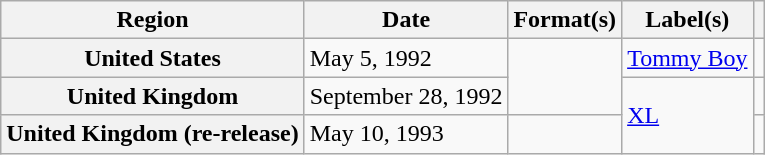<table class="wikitable plainrowheaders">
<tr>
<th scope="col">Region</th>
<th scope="col">Date</th>
<th scope="col">Format(s)</th>
<th scope="col">Label(s)</th>
<th scope="col"></th>
</tr>
<tr>
<th scope="row">United States</th>
<td>May 5, 1992</td>
<td rowspan="2"></td>
<td><a href='#'>Tommy Boy</a></td>
<td></td>
</tr>
<tr>
<th scope="row">United Kingdom</th>
<td>September 28, 1992</td>
<td rowspan="2"><a href='#'>XL</a></td>
<td></td>
</tr>
<tr>
<th scope="row">United Kingdom (re-release)</th>
<td>May 10, 1993</td>
<td></td>
<td></td>
</tr>
</table>
